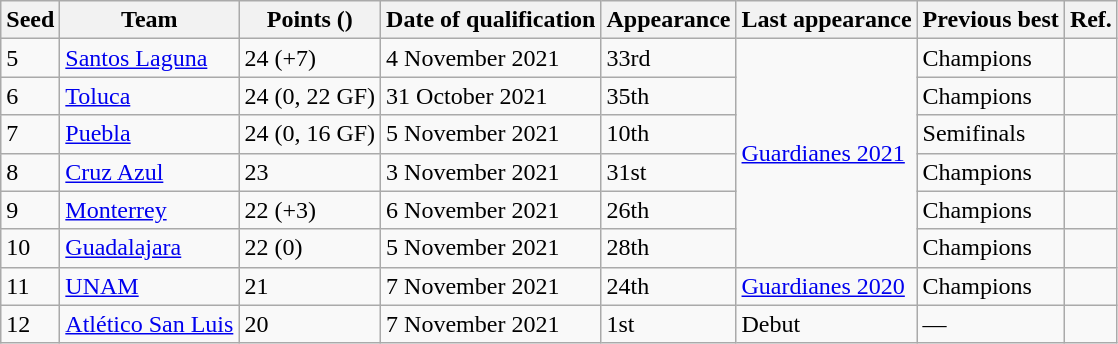<table class="wikitable sortable">
<tr>
<th>Seed</th>
<th>Team</th>
<th>Points ()</th>
<th>Date of qualification</th>
<th>Appearance</th>
<th>Last appearance</th>
<th>Previous best</th>
<th>Ref.</th>
</tr>
<tr>
<td>5</td>
<td><a href='#'>Santos Laguna</a></td>
<td>24 (+7)</td>
<td>4 November 2021</td>
<td>33rd</td>
<td rowspan="6"><a href='#'>Guardianes 2021</a></td>
<td>Champions<br></td>
<td></td>
</tr>
<tr>
<td>6</td>
<td><a href='#'>Toluca</a></td>
<td>24 (0, 22 GF)</td>
<td>31 October 2021</td>
<td>35th</td>
<td>Champions<br></td>
<td></td>
</tr>
<tr>
<td>7</td>
<td><a href='#'>Puebla</a></td>
<td>24 (0, 16 GF)</td>
<td>5 November 2021</td>
<td>10th</td>
<td>Semifinals<br></td>
<td></td>
</tr>
<tr>
<td>8</td>
<td><a href='#'>Cruz Azul</a></td>
<td>23</td>
<td>3 November 2021</td>
<td>31st</td>
<td>Champions<br></td>
<td></td>
</tr>
<tr>
<td>9</td>
<td><a href='#'>Monterrey</a></td>
<td>22 (+3)</td>
<td>6 November 2021</td>
<td>26th</td>
<td>Champions<br></td>
<td></td>
</tr>
<tr>
<td>10</td>
<td><a href='#'>Guadalajara</a></td>
<td>22 (0)</td>
<td>5 November 2021</td>
<td>28th</td>
<td>Champions<br></td>
<td></td>
</tr>
<tr>
<td>11</td>
<td><a href='#'>UNAM</a></td>
<td>21</td>
<td>7 November 2021</td>
<td>24th</td>
<td rowspan="1"><a href='#'>Guardianes 2020</a></td>
<td>Champions<br></td>
<td></td>
</tr>
<tr>
<td>12</td>
<td><a href='#'>Atlético San Luis</a></td>
<td>20</td>
<td>7 November 2021</td>
<td>1st</td>
<td>Debut</td>
<td>—</td>
<td></td>
</tr>
</table>
